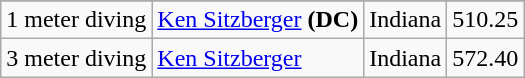<table class="wikitable sortable" style="text-align:left">
<tr>
</tr>
<tr>
<td>1 meter diving</td>
<td><a href='#'>Ken Sitzberger</a> <strong>(DC)</strong></td>
<td>Indiana</td>
<td>510.25</td>
</tr>
<tr>
<td>3 meter diving</td>
<td><a href='#'>Ken Sitzberger</a></td>
<td>Indiana</td>
<td>572.40</td>
</tr>
</table>
